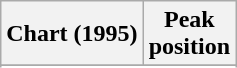<table class="wikitable sortable">
<tr>
<th align="left">Chart (1995)</th>
<th align="center">Peak<br>position</th>
</tr>
<tr>
</tr>
<tr>
</tr>
<tr>
</tr>
</table>
